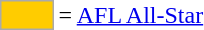<table>
<tr>
<td style="background-color:#FFCC00; border:1px solid #aaaaaa; width:2em;"></td>
<td>= <a href='#'>AFL All-Star</a></td>
</tr>
</table>
